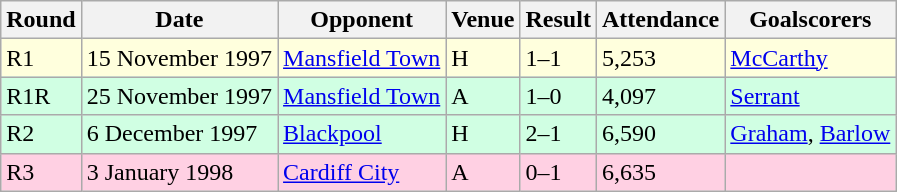<table class="wikitable">
<tr>
<th>Round</th>
<th>Date</th>
<th>Opponent</th>
<th>Venue</th>
<th>Result</th>
<th>Attendance</th>
<th>Goalscorers</th>
</tr>
<tr style="background-color: #ffffdd;">
<td>R1</td>
<td>15 November 1997</td>
<td><a href='#'>Mansfield Town</a></td>
<td>H</td>
<td>1–1</td>
<td>5,253</td>
<td><a href='#'>McCarthy</a></td>
</tr>
<tr style="background-color: #d0ffe3;">
<td>R1R</td>
<td>25 November 1997</td>
<td><a href='#'>Mansfield Town</a></td>
<td>A</td>
<td>1–0</td>
<td>4,097</td>
<td><a href='#'>Serrant</a></td>
</tr>
<tr style="background-color: #d0ffe3;">
<td>R2</td>
<td>6 December 1997</td>
<td><a href='#'>Blackpool</a></td>
<td>H</td>
<td>2–1</td>
<td>6,590</td>
<td><a href='#'>Graham</a>, <a href='#'>Barlow</a></td>
</tr>
<tr style="background-color: #ffd0e3;">
<td>R3</td>
<td>3 January 1998</td>
<td><a href='#'>Cardiff City</a></td>
<td>A</td>
<td>0–1</td>
<td>6,635</td>
<td></td>
</tr>
</table>
